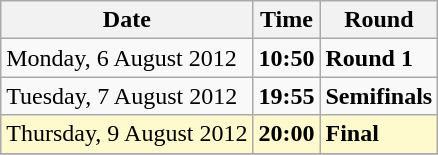<table class="wikitable">
<tr>
<th>Date</th>
<th>Time</th>
<th>Round</th>
</tr>
<tr>
<td>Monday, 6 August 2012</td>
<td><strong>10:50</strong></td>
<td><strong>Round 1</strong></td>
</tr>
<tr>
<td>Tuesday, 7 August 2012</td>
<td><strong>19:55</strong></td>
<td><strong>Semifinals</strong></td>
</tr>
<tr style=background:lemonchiffon>
<td>Thursday, 9 August 2012</td>
<td><strong>20:00</strong></td>
<td><strong>Final</strong></td>
</tr>
<tr>
</tr>
</table>
